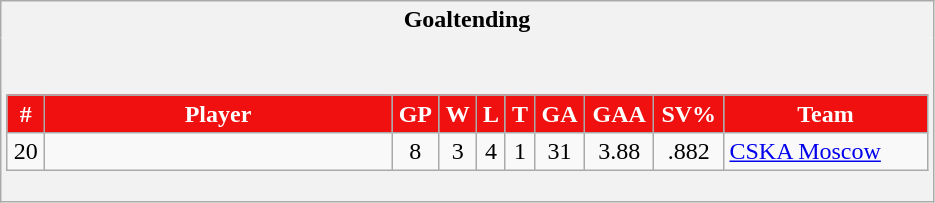<table class="wikitable">
<tr>
<th style="border: 0;">Goaltending</th>
</tr>
<tr>
<td style="background: #f2f2f2; border: 0; text-align: center;"><br><table class="wikitable sortable" style="width:100%;">
<tr style="text-align:center; background:#ddd;">
<th style="background:#f01010; color:#fff;">#</th>
<th style="background:#f01010; color:#fff; width:14em;">Player</th>
<th style="background:#f01010; color:#fff;">GP</th>
<th style="background:#f01010; color:#fff;">W</th>
<th style="background:#f01010; color:#fff;">L</th>
<th style="background:#f01010; color:#fff;">T</th>
<th style="background:#f01010; color:#fff;">GA</th>
<th style="background:#f01010; color:#fff;">GAA</th>
<th style="background:#f01010; color:#fff;">SV%</th>
<th style="background:#f01010; color:#fff; width:8em;">Team</th>
</tr>
<tr align=center>
<td>20</td>
<td style="text-align:left;"></td>
<td>8</td>
<td>3</td>
<td>4</td>
<td>1</td>
<td>31</td>
<td>3.88</td>
<td>.882</td>
<td style="text-align:left;"><a href='#'>CSKA Moscow</a></td>
</tr>
</table>
</td>
</tr>
</table>
